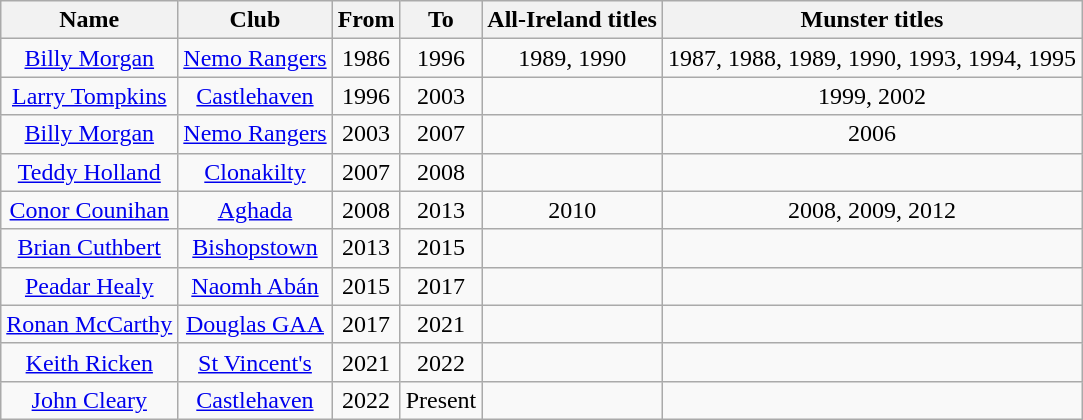<table class="wikitable" style="text-align: center;">
<tr>
<th>Name</th>
<th>Club</th>
<th>From</th>
<th>To</th>
<th>All-Ireland titles</th>
<th>Munster titles</th>
</tr>
<tr>
<td><a href='#'>Billy Morgan</a></td>
<td><a href='#'>Nemo Rangers</a></td>
<td>1986</td>
<td>1996</td>
<td>1989, 1990</td>
<td>1987, 1988, 1989, 1990, 1993, 1994, 1995</td>
</tr>
<tr>
<td><a href='#'>Larry Tompkins</a></td>
<td><a href='#'>Castlehaven</a></td>
<td>1996</td>
<td>2003</td>
<td></td>
<td>1999, 2002</td>
</tr>
<tr>
<td><a href='#'>Billy Morgan</a></td>
<td><a href='#'>Nemo Rangers</a></td>
<td>2003</td>
<td>2007</td>
<td></td>
<td>2006</td>
</tr>
<tr>
<td><a href='#'>Teddy Holland</a></td>
<td><a href='#'>Clonakilty</a></td>
<td>2007</td>
<td>2008</td>
<td></td>
<td></td>
</tr>
<tr>
<td><a href='#'>Conor Counihan</a></td>
<td><a href='#'>Aghada</a></td>
<td>2008</td>
<td>2013</td>
<td>2010</td>
<td>2008, 2009, 2012</td>
</tr>
<tr>
<td><a href='#'>Brian Cuthbert</a></td>
<td><a href='#'>Bishopstown</a></td>
<td>2013</td>
<td>2015</td>
<td></td>
<td></td>
</tr>
<tr>
<td><a href='#'>Peadar Healy</a></td>
<td><a href='#'>Naomh Abán</a></td>
<td>2015</td>
<td>2017</td>
<td></td>
<td></td>
</tr>
<tr>
<td><a href='#'>Ronan McCarthy</a></td>
<td><a href='#'>Douglas GAA</a></td>
<td>2017</td>
<td>2021</td>
<td></td>
<td></td>
</tr>
<tr>
<td><a href='#'>Keith Ricken</a></td>
<td><a href='#'>St Vincent's</a></td>
<td>2021</td>
<td>2022</td>
<td></td>
<td></td>
</tr>
<tr>
<td><a href='#'>John Cleary</a></td>
<td><a href='#'>Castlehaven</a></td>
<td>2022</td>
<td>Present</td>
<td></td>
<td></td>
</tr>
</table>
